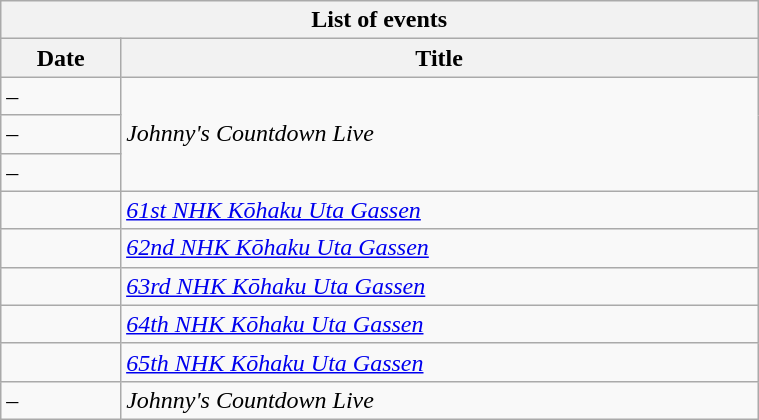<table class="wikitable" style="clear:none; padding:0 auto; width:40%; margin:auto align:left;">
<tr>
<th colspan=2>List of events</th>
</tr>
<tr>
<th>Date</th>
<th>Title</th>
</tr>
<tr>
<td> – </td>
<td rowspan=3><em>Johnny's Countdown Live</em></td>
</tr>
<tr>
<td> – </td>
</tr>
<tr>
<td> – </td>
</tr>
<tr>
<td></td>
<td><em><a href='#'>61st NHK Kōhaku Uta Gassen</a></em></td>
</tr>
<tr>
<td></td>
<td><em><a href='#'>62nd NHK Kōhaku Uta Gassen</a></em></td>
</tr>
<tr>
<td></td>
<td><em><a href='#'>63rd NHK Kōhaku Uta Gassen</a></em></td>
</tr>
<tr>
<td></td>
<td><em><a href='#'>64th NHK Kōhaku Uta Gassen</a></em></td>
</tr>
<tr>
<td></td>
<td><em><a href='#'>65th NHK Kōhaku Uta Gassen</a></em></td>
</tr>
<tr>
<td> – </td>
<td><em>Johnny's Countdown Live</em></td>
</tr>
</table>
